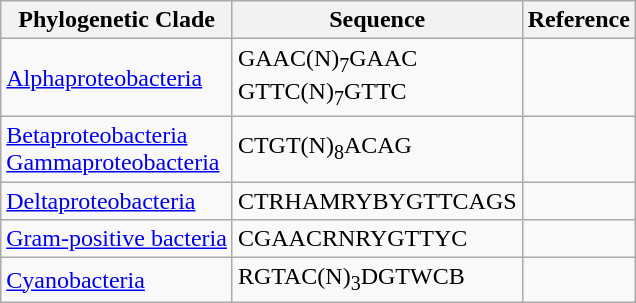<table class="wikitable">
<tr>
<th>Phylogenetic Clade</th>
<th>Sequence</th>
<th>Reference</th>
</tr>
<tr>
<td><a href='#'>Alphaproteobacteria</a></td>
<td>GAAC(N)<sub>7</sub>GAAC<br>GTTC(N)<sub>7</sub>GTTC</td>
<td></td>
</tr>
<tr>
<td><a href='#'>Betaproteobacteria</a><br><a href='#'>Gammaproteobacteria</a></td>
<td>CTGT(N)<sub>8</sub>ACAG</td>
<td></td>
</tr>
<tr>
<td><a href='#'>Deltaproteobacteria</a></td>
<td>CTRHAMRYBYGTTCAGS</td>
<td></td>
</tr>
<tr>
<td><a href='#'>Gram-positive bacteria</a></td>
<td>CGAACRNRYGTTYC</td>
<td></td>
</tr>
<tr>
<td><a href='#'>Cyanobacteria</a></td>
<td>RGTAC(N)<sub>3</sub>DGTWCB</td>
<td></td>
</tr>
</table>
